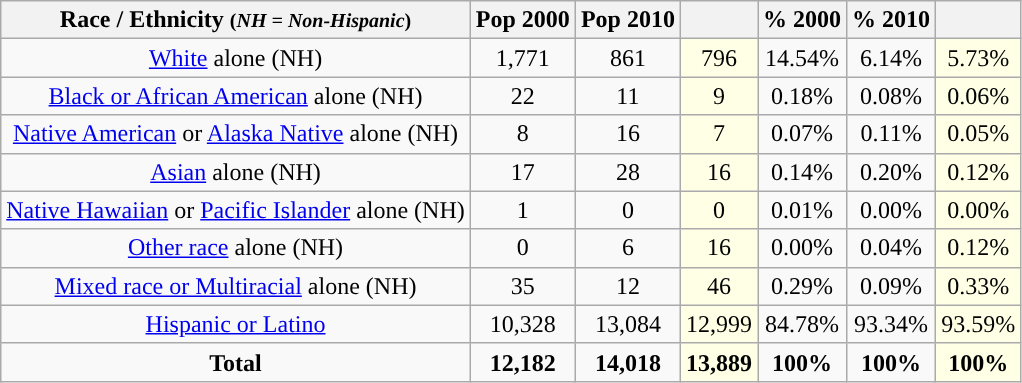<table class="wikitable" style="text-align:center;">
<tr>
<th>Race / Ethnicity <small>(<em>NH = Non-Hispanic</em>)</small></th>
<th>Pop 2000</th>
<th>Pop 2010</th>
<th></th>
<th>% 2000</th>
<th>% 2010</th>
<th></th>
</tr>
<tr>
<td><a href='#'>White</a> alone (NH)</td>
<td>1,771</td>
<td>861</td>
<td style='background: #ffffe6;'>796</td>
<td>14.54%</td>
<td>6.14%</td>
<td style='background: #ffffe6;'>5.73%</td>
</tr>
<tr>
<td><a href='#'>Black or African American</a> alone (NH)</td>
<td>22</td>
<td>11</td>
<td style='background: #ffffe6;'>9</td>
<td>0.18%</td>
<td>0.08%</td>
<td style='background: #ffffe6;'>0.06%</td>
</tr>
<tr>
<td><a href='#'>Native American</a> or <a href='#'>Alaska Native</a> alone (NH)</td>
<td>8</td>
<td>16</td>
<td style='background: #ffffe6;'>7</td>
<td>0.07%</td>
<td>0.11%</td>
<td style='background: #ffffe6;'>0.05%</td>
</tr>
<tr>
<td><a href='#'>Asian</a> alone (NH)</td>
<td>17</td>
<td>28</td>
<td style='background: #ffffe6;'>16</td>
<td>0.14%</td>
<td>0.20%</td>
<td style='background: #ffffe6;'>0.12%</td>
</tr>
<tr>
<td><a href='#'>Native Hawaiian</a> or <a href='#'>Pacific Islander</a> alone (NH)</td>
<td>1</td>
<td>0</td>
<td style='background: #ffffe6;'>0</td>
<td>0.01%</td>
<td>0.00%</td>
<td style='background: #ffffe6;'>0.00%</td>
</tr>
<tr>
<td><a href='#'>Other race</a> alone (NH)</td>
<td>0</td>
<td>6</td>
<td style='background: #ffffe6;'>16</td>
<td>0.00%</td>
<td>0.04%</td>
<td style='background: #ffffe6;'>0.12%</td>
</tr>
<tr>
<td><a href='#'>Mixed race or Multiracial</a> alone (NH)</td>
<td>35</td>
<td>12</td>
<td style='background: #ffffe6;'>46</td>
<td>0.29%</td>
<td>0.09%</td>
<td style='background: #ffffe6;'>0.33%</td>
</tr>
<tr>
<td><a href='#'>Hispanic or Latino</a></td>
<td>10,328</td>
<td>13,084</td>
<td style='background: #ffffe6;'>12,999</td>
<td>84.78%</td>
<td>93.34%</td>
<td style='background: #ffffe6;'>93.59%</td>
</tr>
<tr>
<td><strong>Total</strong></td>
<td><strong>12,182</strong></td>
<td><strong>14,018</strong></td>
<td style='background: #ffffe6;'><strong>13,889</strong></td>
<td><strong>100%</strong></td>
<td><strong>100%</strong></td>
<td style='background: #ffffe6;'><strong>100%</strong></td>
</tr>
</table>
